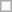<table class=wikitable>
<tr>
<td> </td>
</tr>
</table>
